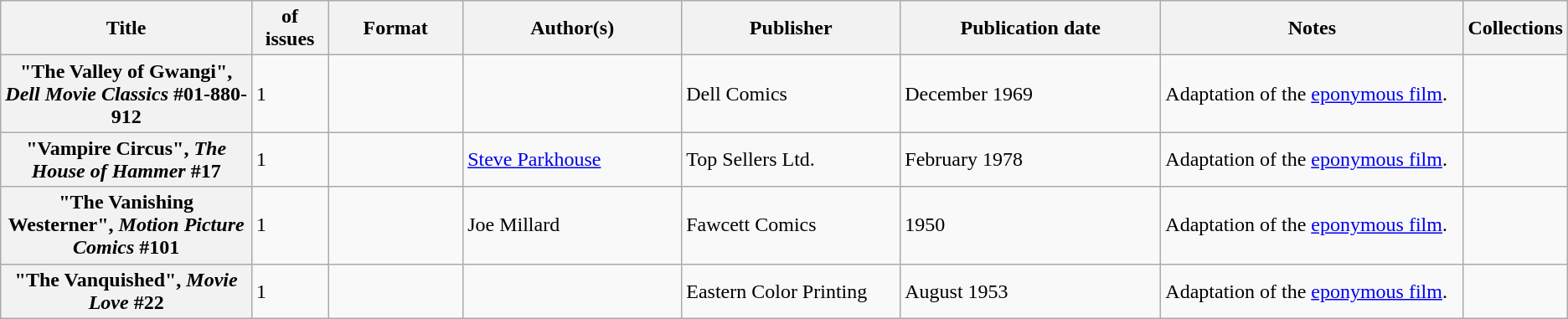<table class="wikitable">
<tr>
<th>Title</th>
<th style="width:40pt"> of issues</th>
<th style="width:75pt">Format</th>
<th style="width:125pt">Author(s)</th>
<th style="width:125pt">Publisher</th>
<th style="width:150pt">Publication date</th>
<th style="width:175pt">Notes</th>
<th>Collections</th>
</tr>
<tr>
<th>"The Valley of Gwangi", <em>Dell Movie Classics</em> #01-880-912</th>
<td>1</td>
<td></td>
<td></td>
<td>Dell Comics</td>
<td>December 1969</td>
<td>Adaptation of the <a href='#'>eponymous film</a>.</td>
<td></td>
</tr>
<tr>
<th>"Vampire Circus", <em>The House of Hammer</em> #17</th>
<td>1</td>
<td></td>
<td><a href='#'>Steve Parkhouse</a></td>
<td>Top Sellers Ltd.</td>
<td>February 1978</td>
<td>Adaptation of the <a href='#'>eponymous film</a>.</td>
<td></td>
</tr>
<tr>
<th>"The Vanishing Westerner", <em>Motion Picture Comics</em> #101</th>
<td>1</td>
<td></td>
<td>Joe Millard</td>
<td>Fawcett Comics</td>
<td>1950</td>
<td>Adaptation of the <a href='#'>eponymous film</a>.</td>
<td></td>
</tr>
<tr>
<th>"The Vanquished", <em>Movie Love</em> #22</th>
<td>1</td>
<td></td>
<td></td>
<td>Eastern Color Printing</td>
<td>August 1953</td>
<td>Adaptation of the <a href='#'>eponymous film</a>.</td>
<td></td>
</tr>
</table>
